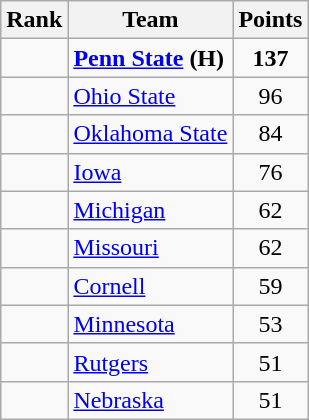<table class="wikitable sortable" style="text-align:center">
<tr>
<th>Rank</th>
<th>Team</th>
<th>Points</th>
</tr>
<tr>
<td></td>
<td align="left"><strong><a href='#'>Penn State</a></strong> <strong>(H)</strong></td>
<td><strong>137</strong></td>
</tr>
<tr>
<td></td>
<td align="left"><a href='#'>Ohio State</a></td>
<td>96</td>
</tr>
<tr>
<td></td>
<td align="left"><a href='#'>Oklahoma State</a></td>
<td>84</td>
</tr>
<tr>
<td></td>
<td align="left"><a href='#'>Iowa</a></td>
<td>76</td>
</tr>
<tr>
<td></td>
<td align="left"><a href='#'>Michigan</a></td>
<td>62</td>
</tr>
<tr>
<td></td>
<td align="left"><a href='#'>Missouri</a></td>
<td>62</td>
</tr>
<tr>
<td></td>
<td align="left"><a href='#'>Cornell</a></td>
<td>59</td>
</tr>
<tr>
<td></td>
<td align="left"><a href='#'>Minnesota</a></td>
<td>53</td>
</tr>
<tr>
<td></td>
<td align="left"><a href='#'>Rutgers</a></td>
<td>51</td>
</tr>
<tr>
<td></td>
<td align="left"><a href='#'>Nebraska</a></td>
<td>51</td>
</tr>
</table>
